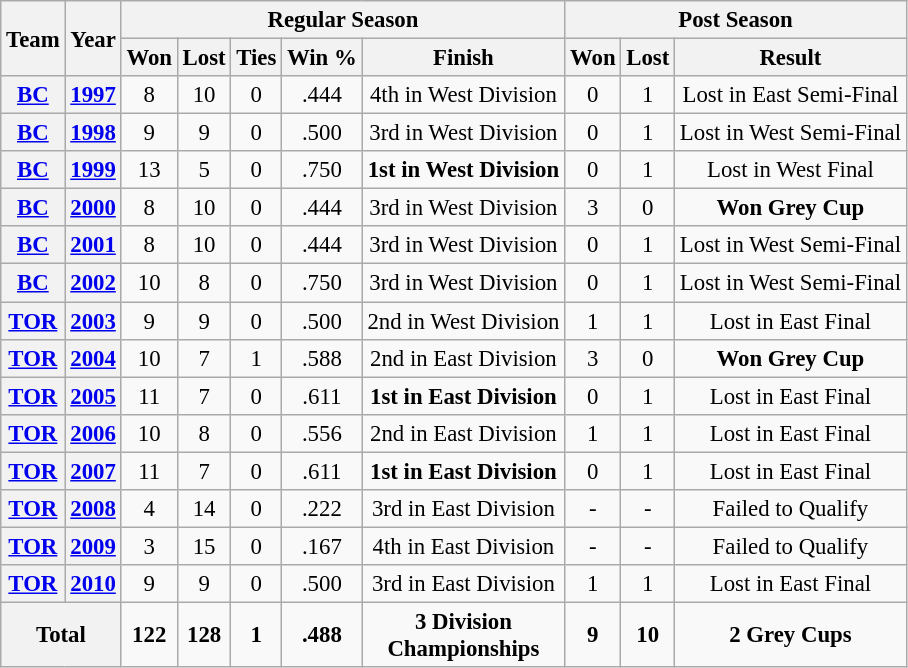<table class="wikitable" style="font-size: 95%; text-align:center;">
<tr>
<th rowspan="2">Team</th>
<th rowspan="2">Year</th>
<th colspan="5">Regular Season</th>
<th colspan="4">Post Season</th>
</tr>
<tr>
<th>Won</th>
<th>Lost</th>
<th>Ties</th>
<th>Win %</th>
<th>Finish</th>
<th>Won</th>
<th>Lost</th>
<th>Result</th>
</tr>
<tr>
<th><a href='#'>BC</a></th>
<th><a href='#'>1997</a></th>
<td>8</td>
<td>10</td>
<td>0</td>
<td>.444</td>
<td>4th in West Division</td>
<td>0</td>
<td>1</td>
<td>Lost in East Semi-Final</td>
</tr>
<tr>
<th><a href='#'>BC</a></th>
<th><a href='#'>1998</a></th>
<td>9</td>
<td>9</td>
<td>0</td>
<td>.500</td>
<td>3rd in West Division</td>
<td>0</td>
<td>1</td>
<td>Lost in West Semi-Final</td>
</tr>
<tr>
<th><a href='#'>BC</a></th>
<th><a href='#'>1999</a></th>
<td>13</td>
<td>5</td>
<td>0</td>
<td>.750</td>
<td><strong>1st in West Division</strong></td>
<td>0</td>
<td>1</td>
<td>Lost in West Final</td>
</tr>
<tr>
<th><a href='#'>BC</a></th>
<th><a href='#'>2000</a></th>
<td>8</td>
<td>10</td>
<td>0</td>
<td>.444</td>
<td>3rd in West Division</td>
<td>3</td>
<td>0</td>
<td><strong>Won Grey Cup</strong></td>
</tr>
<tr>
<th><a href='#'>BC</a></th>
<th><a href='#'>2001</a></th>
<td>8</td>
<td>10</td>
<td>0</td>
<td>.444</td>
<td>3rd in West Division</td>
<td>0</td>
<td>1</td>
<td>Lost in West Semi-Final</td>
</tr>
<tr>
<th><a href='#'>BC</a></th>
<th><a href='#'>2002</a></th>
<td>10</td>
<td>8</td>
<td>0</td>
<td>.750</td>
<td>3rd in West Division</td>
<td>0</td>
<td>1</td>
<td>Lost in West Semi-Final</td>
</tr>
<tr>
<th><a href='#'>TOR</a></th>
<th><a href='#'>2003</a></th>
<td>9</td>
<td>9</td>
<td>0</td>
<td>.500</td>
<td>2nd in West Division</td>
<td>1</td>
<td>1</td>
<td>Lost in East Final</td>
</tr>
<tr>
<th><a href='#'>TOR</a></th>
<th><a href='#'>2004</a></th>
<td>10</td>
<td>7</td>
<td>1</td>
<td>.588</td>
<td>2nd in East Division</td>
<td>3</td>
<td>0</td>
<td><strong>Won Grey Cup</strong></td>
</tr>
<tr>
<th><a href='#'>TOR</a></th>
<th><a href='#'>2005</a></th>
<td>11</td>
<td>7</td>
<td>0</td>
<td>.611</td>
<td><strong>1st in East Division</strong></td>
<td>0</td>
<td>1</td>
<td>Lost in East Final</td>
</tr>
<tr>
<th><a href='#'>TOR</a></th>
<th><a href='#'>2006</a></th>
<td>10</td>
<td>8</td>
<td>0</td>
<td>.556</td>
<td>2nd in East Division</td>
<td>1</td>
<td>1</td>
<td>Lost in East Final</td>
</tr>
<tr>
<th><a href='#'>TOR</a></th>
<th><a href='#'>2007</a></th>
<td>11</td>
<td>7</td>
<td>0</td>
<td>.611</td>
<td><strong>1st in East Division</strong></td>
<td>0</td>
<td>1</td>
<td>Lost in East Final</td>
</tr>
<tr>
<th><a href='#'>TOR</a></th>
<th><a href='#'>2008</a></th>
<td>4</td>
<td>14</td>
<td>0</td>
<td>.222</td>
<td>3rd in East Division</td>
<td>-</td>
<td>-</td>
<td>Failed to Qualify</td>
</tr>
<tr>
<th><a href='#'>TOR</a></th>
<th><a href='#'>2009</a></th>
<td>3</td>
<td>15</td>
<td>0</td>
<td>.167</td>
<td>4th in East Division</td>
<td>-</td>
<td>-</td>
<td>Failed to Qualify</td>
</tr>
<tr>
<th><a href='#'>TOR</a></th>
<th><a href='#'>2010</a></th>
<td>9</td>
<td>9</td>
<td>0</td>
<td>.500</td>
<td>3rd in East Division</td>
<td>1</td>
<td>1</td>
<td>Lost in East Final</td>
</tr>
<tr>
<th colspan="2"><strong>Total</strong></th>
<td><strong>122</strong></td>
<td><strong>128</strong></td>
<td><strong>1</strong></td>
<td><strong>.488</strong></td>
<td><strong>3 Division<br>Championships</strong></td>
<td><strong>9</strong></td>
<td><strong>10</strong></td>
<td><strong>2 Grey Cups</strong></td>
</tr>
</table>
